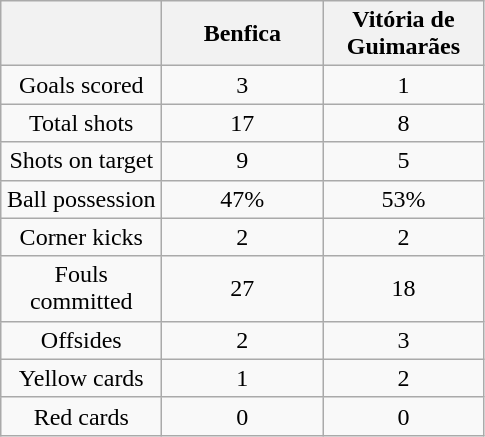<table class="wikitable" style="text-align:center">
<tr>
<th width="100"></th>
<th width="100">Benfica</th>
<th width="100">Vitória de Guimarães</th>
</tr>
<tr>
<td>Goals scored</td>
<td>3</td>
<td>1</td>
</tr>
<tr>
<td>Total shots</td>
<td>17</td>
<td>8</td>
</tr>
<tr>
<td>Shots on target</td>
<td>9</td>
<td>5</td>
</tr>
<tr>
<td>Ball possession</td>
<td>47%</td>
<td>53%</td>
</tr>
<tr>
<td>Corner kicks</td>
<td>2</td>
<td>2</td>
</tr>
<tr>
<td>Fouls committed</td>
<td>27</td>
<td>18</td>
</tr>
<tr>
<td>Offsides</td>
<td>2</td>
<td>3</td>
</tr>
<tr>
<td>Yellow cards</td>
<td>1</td>
<td>2</td>
</tr>
<tr>
<td>Red cards</td>
<td>0</td>
<td>0</td>
</tr>
</table>
